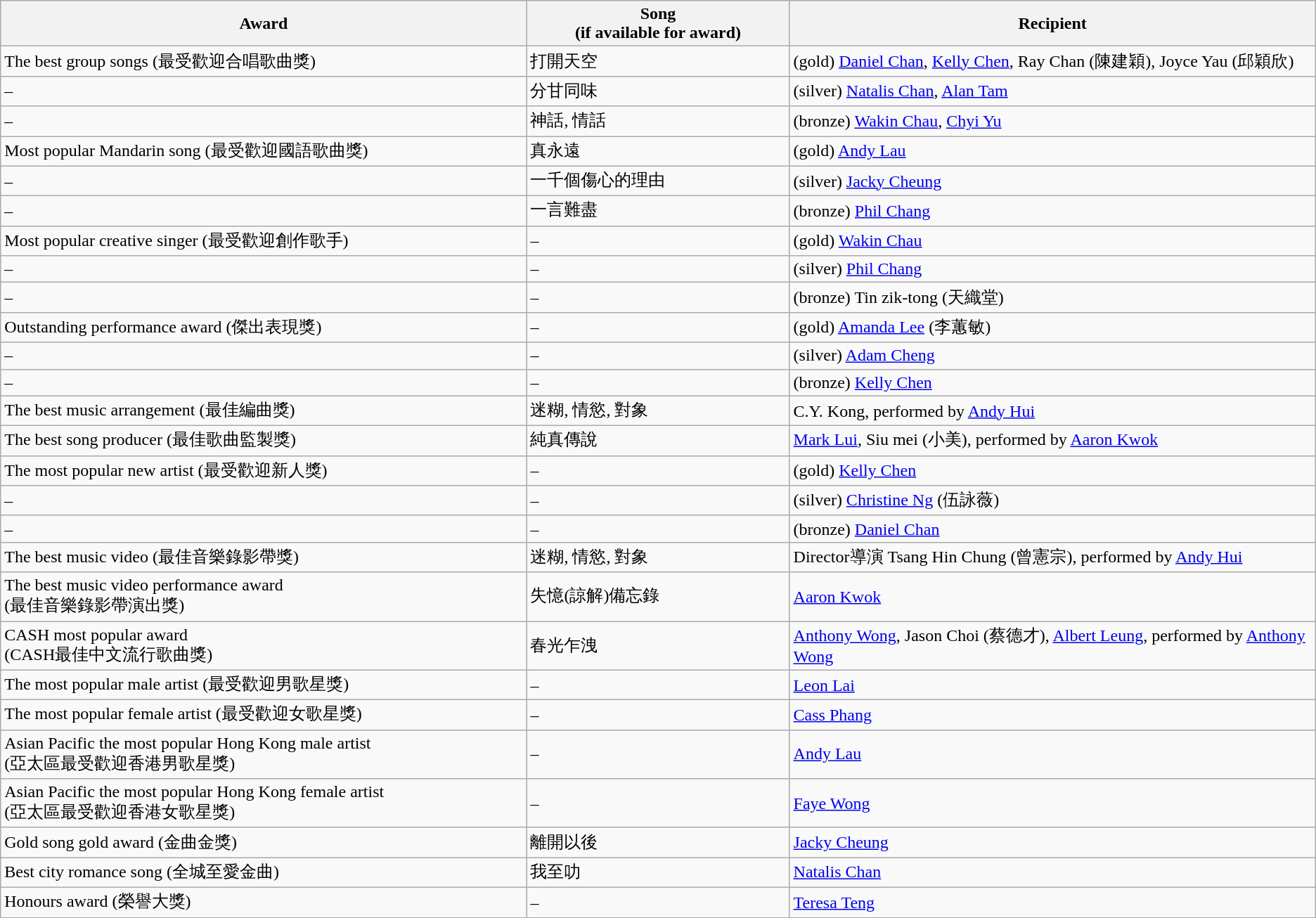<table class="wikitable">
<tr>
<th width=40%>Award</th>
<th width=20%>Song<br>(if available for award)</th>
<th width=40%>Recipient</th>
</tr>
<tr>
<td>The best group songs (最受歡迎合唱歌曲獎)</td>
<td>打開天空</td>
<td>(gold) <a href='#'>Daniel Chan</a>, <a href='#'>Kelly Chen</a>, Ray Chan (陳建穎), Joyce Yau (邱穎欣)</td>
</tr>
<tr>
<td>–</td>
<td>分甘同味</td>
<td>(silver) <a href='#'>Natalis Chan</a>, <a href='#'>Alan Tam</a></td>
</tr>
<tr>
<td>–</td>
<td>神話, 情話</td>
<td>(bronze) <a href='#'>Wakin Chau</a>, <a href='#'>Chyi Yu</a></td>
</tr>
<tr>
<td>Most popular Mandarin song (最受歡迎國語歌曲獎)</td>
<td>真永遠</td>
<td>(gold) <a href='#'>Andy Lau</a></td>
</tr>
<tr>
<td>–</td>
<td>一千個傷心的理由</td>
<td>(silver) <a href='#'>Jacky Cheung</a></td>
</tr>
<tr>
<td>–</td>
<td>一言難盡</td>
<td>(bronze) <a href='#'>Phil Chang</a></td>
</tr>
<tr>
<td>Most popular creative singer (最受歡迎創作歌手)</td>
<td>–</td>
<td>(gold) <a href='#'>Wakin Chau</a></td>
</tr>
<tr>
<td>–</td>
<td>–</td>
<td>(silver) <a href='#'>Phil Chang</a></td>
</tr>
<tr>
<td>–</td>
<td>–</td>
<td>(bronze) Tin zik-tong (天織堂)</td>
</tr>
<tr>
<td>Outstanding performance award (傑出表現獎)</td>
<td>–</td>
<td>(gold) <a href='#'>Amanda Lee</a> (李蕙敏)</td>
</tr>
<tr>
<td>–</td>
<td>–</td>
<td>(silver) <a href='#'>Adam Cheng</a></td>
</tr>
<tr>
<td>–</td>
<td>–</td>
<td>(bronze) <a href='#'>Kelly Chen</a></td>
</tr>
<tr>
<td>The best music arrangement (最佳編曲獎)</td>
<td>迷糊, 情慾, 對象</td>
<td>C.Y. Kong, performed by <a href='#'>Andy Hui</a></td>
</tr>
<tr>
<td>The best song producer (最佳歌曲監製獎)</td>
<td>純真傳說</td>
<td><a href='#'>Mark Lui</a>, Siu mei (小美), performed by <a href='#'>Aaron Kwok</a></td>
</tr>
<tr>
<td>The most popular new artist (最受歡迎新人獎)</td>
<td>–</td>
<td>(gold) <a href='#'>Kelly Chen</a></td>
</tr>
<tr>
<td>–</td>
<td>–</td>
<td>(silver) <a href='#'>Christine Ng</a> (伍詠薇)</td>
</tr>
<tr>
<td>–</td>
<td>–</td>
<td>(bronze) <a href='#'>Daniel Chan</a></td>
</tr>
<tr>
<td>The best music video (最佳音樂錄影帶獎)</td>
<td>迷糊, 情慾, 對象</td>
<td>Director導演 Tsang Hin Chung (曾憲宗), performed by <a href='#'>Andy Hui</a></td>
</tr>
<tr>
<td>The best music video performance award<br>(最佳音樂錄影帶演出獎)</td>
<td>失憶(諒解)備忘錄</td>
<td><a href='#'>Aaron Kwok</a></td>
</tr>
<tr>
<td>CASH most popular award<br>(CASH最佳中文流行歌曲獎)</td>
<td>春光乍洩</td>
<td><a href='#'>Anthony Wong</a>, Jason Choi (蔡德才), <a href='#'>Albert Leung</a>, performed by <a href='#'>Anthony Wong</a></td>
</tr>
<tr>
<td>The most popular male artist (最受歡迎男歌星獎)</td>
<td>–</td>
<td><a href='#'>Leon Lai</a></td>
</tr>
<tr>
<td>The most popular female artist (最受歡迎女歌星獎)</td>
<td>–</td>
<td><a href='#'>Cass Phang</a></td>
</tr>
<tr>
<td>Asian Pacific the most popular Hong Kong male artist<br>(亞太區最受歡迎香港男歌星獎)</td>
<td>–</td>
<td><a href='#'>Andy Lau</a></td>
</tr>
<tr>
<td>Asian Pacific the most popular Hong Kong female artist<br>(亞太區最受歡迎香港女歌星獎)</td>
<td>–</td>
<td><a href='#'>Faye Wong</a></td>
</tr>
<tr>
<td>Gold song gold award (金曲金獎)</td>
<td>離開以後</td>
<td><a href='#'>Jacky Cheung</a></td>
</tr>
<tr>
<td>Best city romance song (全城至愛金曲)</td>
<td>我至叻</td>
<td><a href='#'>Natalis Chan</a></td>
</tr>
<tr>
<td>Honours award (榮譽大獎)</td>
<td>–</td>
<td><a href='#'>Teresa Teng</a></td>
</tr>
<tr>
</tr>
</table>
